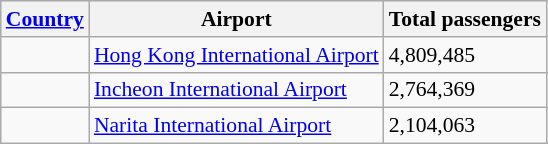<table class="wikitable sortable" border="1" style="font-size:90%">
<tr style="background:#ececec;">
<th><a href='#'>Country</a></th>
<th>Airport</th>
<th>Total passengers</th>
</tr>
<tr>
<td style="text-align:left;"></td>
<td><a href='#'>Hong Kong International Airport</a></td>
<td>4,809,485</td>
</tr>
<tr>
<td style="text-align:left;"></td>
<td><a href='#'>Incheon International Airport</a></td>
<td>2,764,369</td>
</tr>
<tr>
<td style="text-align:left;"></td>
<td><a href='#'>Narita International Airport</a></td>
<td>2,104,063</td>
</tr>
</table>
